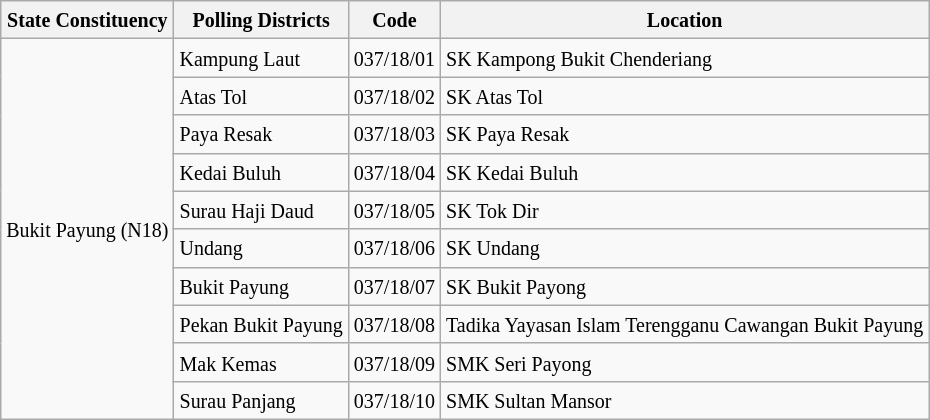<table class="wikitable sortable mw-collapsible">
<tr>
<th><small>State Constituency</small></th>
<th><small>Polling Districts</small></th>
<th><small>Code</small></th>
<th><small>Location</small></th>
</tr>
<tr>
<td rowspan="10"><small>Bukit Payung (N18)</small></td>
<td><small>Kampung Laut</small></td>
<td><small>037/18/01</small></td>
<td><small>SK Kampong Bukit Chenderiang</small></td>
</tr>
<tr>
<td><small>Atas Tol</small></td>
<td><small>037/18/02</small></td>
<td><small>SK Atas Tol</small></td>
</tr>
<tr>
<td><small>Paya Resak</small></td>
<td><small>037/18/03</small></td>
<td><small>SK Paya Resak</small></td>
</tr>
<tr>
<td><small>Kedai Buluh</small></td>
<td><small>037/18/04</small></td>
<td><small>SK Kedai Buluh</small></td>
</tr>
<tr>
<td><small>Surau Haji Daud</small></td>
<td><small>037/18/05</small></td>
<td><small>SK Tok Dir</small></td>
</tr>
<tr>
<td><small>Undang</small></td>
<td><small>037/18/06</small></td>
<td><small>SK Undang</small></td>
</tr>
<tr>
<td><small>Bukit Payung</small></td>
<td><small>037/18/07</small></td>
<td><small>SK Bukit Payong</small></td>
</tr>
<tr>
<td><small>Pekan Bukit Payung</small></td>
<td><small>037/18/08</small></td>
<td><small>Tadika Yayasan Islam Terengganu Cawangan Bukit Payung</small></td>
</tr>
<tr>
<td><small>Mak Kemas</small></td>
<td><small>037/18/09</small></td>
<td><small>SMK Seri Payong</small></td>
</tr>
<tr>
<td><small>Surau Panjang</small></td>
<td><small>037/18/10</small></td>
<td><small>SMK Sultan Mansor</small></td>
</tr>
</table>
